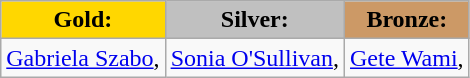<table class="wikitable">
<tr>
<td style="text-align:center;background-color:gold;"><strong>Gold:</strong> </td>
<td style="text-align:center;background-color:silver;"><strong>Silver:</strong> </td>
<td style="text-align:center;background-color:#CC9966;"><strong>Bronze:</strong> </td>
</tr>
<tr>
<td><a href='#'>Gabriela Szabo</a>, </td>
<td><a href='#'>Sonia O'Sullivan</a>, </td>
<td><a href='#'>Gete Wami</a>, </td>
</tr>
</table>
